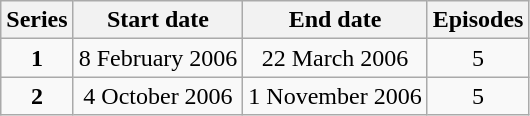<table class="wikitable" style="text-align:center;">
<tr>
<th>Series</th>
<th>Start date</th>
<th>End date</th>
<th>Episodes</th>
</tr>
<tr>
<td><strong>1</strong></td>
<td>8 February 2006</td>
<td>22 March 2006</td>
<td>5</td>
</tr>
<tr>
<td><strong>2</strong></td>
<td>4 October 2006</td>
<td>1 November 2006</td>
<td>5</td>
</tr>
</table>
